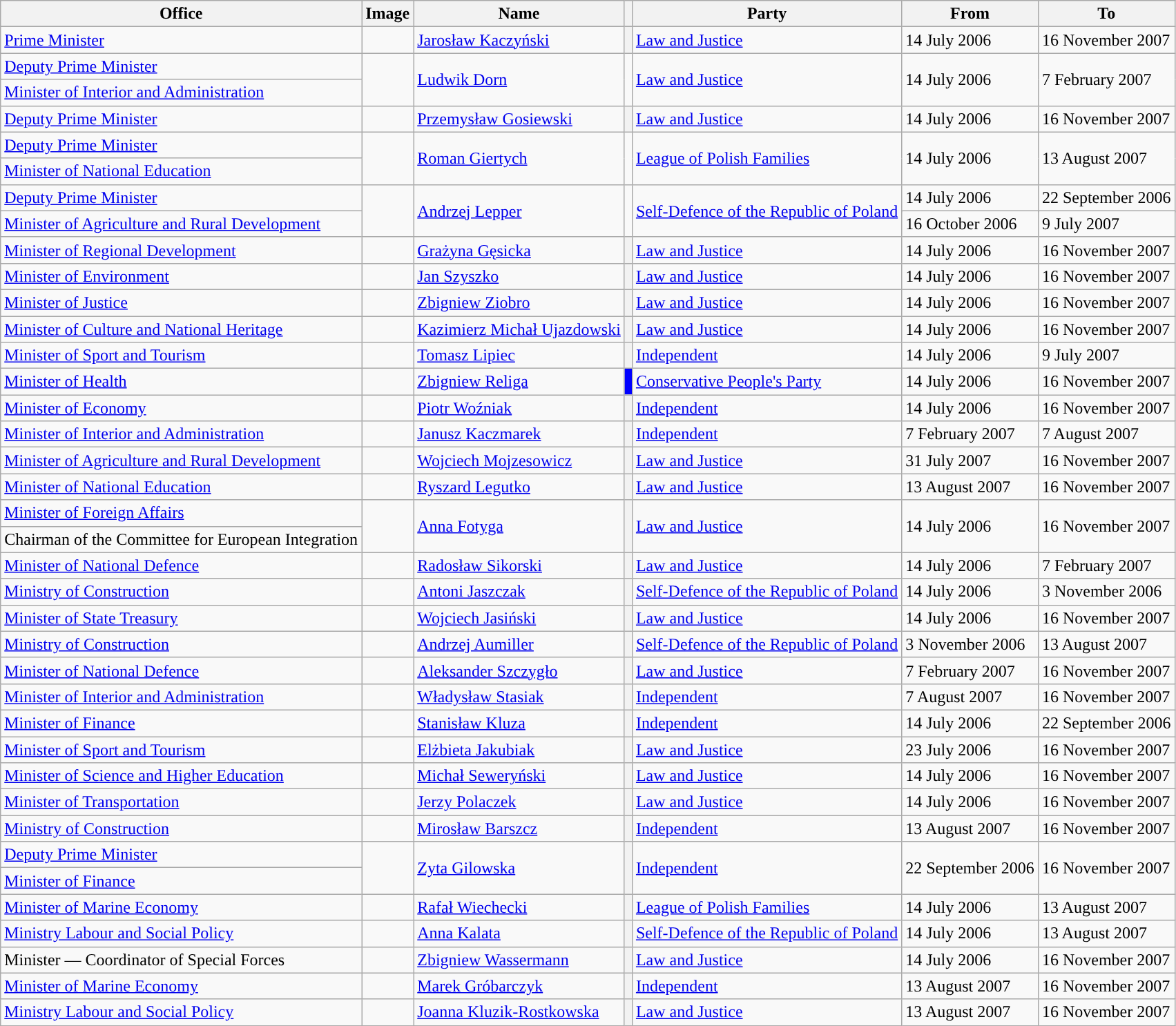<table class="wikitable">
<tr>
<th>Office</th>
<th>Image</th>
<th>Name</th>
<th></th>
<th>Party</th>
<th>From</th>
<th>To</th>
</tr>
<tr>
<td><a href='#'>Prime Minister</a></td>
<td></td>
<td><a href='#'>Jarosław Kaczyński</a></td>
<th style="background:"></th>
<td><a href='#'>Law and Justice</a></td>
<td>14 July 2006</td>
<td>16 November 2007</td>
</tr>
<tr>
<td><a href='#'>Deputy Prime Minister</a></td>
<td rowspan="2"></td>
<td rowspan="2"><a href='#'>Ludwik Dorn</a></td>
<td rowspan="2" style="background:"></td>
<td rowspan="2"><a href='#'>Law and Justice</a></td>
<td rowspan="2">14 July 2006</td>
<td rowspan="2">7 February 2007</td>
</tr>
<tr>
<td><a href='#'>Minister of Interior and Administration</a></td>
</tr>
<tr>
<td><a href='#'>Deputy Prime Minister</a></td>
<td></td>
<td><a href='#'>Przemysław Gosiewski</a></td>
<th style="background:"></th>
<td><a href='#'>Law and Justice</a></td>
<td>14 July 2006</td>
<td>16 November 2007</td>
</tr>
<tr>
<td><a href='#'>Deputy Prime Minister</a></td>
<td rowspan="2"></td>
<td rowspan="2"><a href='#'>Roman Giertych</a></td>
<td rowspan="2" style="background:"></td>
<td rowspan="2"><a href='#'>League of Polish Families</a></td>
<td rowspan="2">14 July 2006</td>
<td rowspan="2">13 August 2007</td>
</tr>
<tr>
<td><a href='#'>Minister of National Education</a></td>
</tr>
<tr>
<td><a href='#'>Deputy Prime Minister</a></td>
<td rowspan="3"></td>
<td rowspan="3"><a href='#'>Andrzej Lepper</a></td>
<td rowspan="3" ! style="background:"></td>
<td rowspan="3"><a href='#'>Self-Defence of the Republic of Poland</a></td>
<td rowspan="2">14 July 2006</td>
<td rowspan="2">22 September 2006</td>
</tr>
<tr>
<td rowspan="2"><a href='#'>Minister of Agriculture and Rural Development</a></td>
</tr>
<tr>
<td>16 October 2006</td>
<td>9 July 2007</td>
</tr>
<tr>
<td><a href='#'>Minister of Regional Development</a></td>
<td></td>
<td><a href='#'>Grażyna Gęsicka</a></td>
<th style="background:"></th>
<td><a href='#'>Law and Justice</a></td>
<td>14 July 2006</td>
<td>16 November 2007</td>
</tr>
<tr>
<td><a href='#'>Minister of Environment</a></td>
<td></td>
<td><a href='#'>Jan Szyszko</a></td>
<th style="background:"></th>
<td><a href='#'>Law and Justice</a></td>
<td>14 July 2006</td>
<td>16 November 2007</td>
</tr>
<tr>
<td><a href='#'>Minister of Justice</a></td>
<td></td>
<td><a href='#'>Zbigniew Ziobro</a></td>
<th style="background:"></th>
<td><a href='#'>Law and Justice</a></td>
<td>14 July 2006</td>
<td>16 November 2007</td>
</tr>
<tr>
<td><a href='#'>Minister of Culture and National Heritage</a></td>
<td></td>
<td><a href='#'>Kazimierz Michał Ujazdowski</a></td>
<th style="background:"></th>
<td><a href='#'>Law and Justice</a></td>
<td>14 July 2006</td>
<td>16 November 2007</td>
</tr>
<tr>
<td><a href='#'>Minister of Sport and Tourism</a></td>
<td></td>
<td><a href='#'>Tomasz Lipiec</a></td>
<th style="background:"></th>
<td><a href='#'>Independent</a></td>
<td>14 July 2006</td>
<td>9 July 2007</td>
</tr>
<tr>
<td><a href='#'>Minister of Health</a></td>
<td></td>
<td><a href='#'>Zbigniew Religa</a></td>
<th style="background:blue;"></th>
<td><a href='#'>Conservative People's Party</a></td>
<td>14 July 2006</td>
<td>16 November 2007</td>
</tr>
<tr>
<td><a href='#'>Minister of Economy</a></td>
<td></td>
<td><a href='#'>Piotr Woźniak</a></td>
<th style="background:"></th>
<td><a href='#'>Independent</a></td>
<td>14 July 2006</td>
<td>16 November 2007</td>
</tr>
<tr>
<td><a href='#'>Minister of Interior and Administration</a></td>
<td></td>
<td><a href='#'>Janusz Kaczmarek</a></td>
<th style="background:"></th>
<td><a href='#'>Independent</a></td>
<td>7 February 2007</td>
<td>7 August 2007</td>
</tr>
<tr>
<td><a href='#'>Minister of Agriculture and Rural Development</a></td>
<td></td>
<td><a href='#'>Wojciech Mojzesowicz</a></td>
<th style="background:"></th>
<td><a href='#'>Law and Justice</a></td>
<td>31 July 2007</td>
<td>16 November 2007</td>
</tr>
<tr>
<td><a href='#'>Minister of National Education</a></td>
<td></td>
<td><a href='#'>Ryszard Legutko</a></td>
<th style="background:"></th>
<td><a href='#'>Law and Justice</a></td>
<td>13 August 2007</td>
<td>16 November 2007</td>
</tr>
<tr>
<td><a href='#'>Minister of Foreign Affairs</a></td>
<td rowspan="2"></td>
<td rowspan="2"><a href='#'>Anna Fotyga</a></td>
<th rowspan="2" style="background:"></th>
<td rowspan="2"><a href='#'>Law and Justice</a></td>
<td rowspan="2">14 July 2006</td>
<td rowspan="2">16 November 2007</td>
</tr>
<tr>
<td>Chairman of the Committee for European Integration</td>
</tr>
<tr>
<td><a href='#'>Minister of National Defence</a></td>
<td></td>
<td><a href='#'>Radosław Sikorski</a></td>
<th style="background:"></th>
<td><a href='#'>Law and Justice</a></td>
<td>14 July 2006</td>
<td>7 February 2007</td>
</tr>
<tr>
<td><a href='#'>Ministry of Construction</a></td>
<td></td>
<td><a href='#'>Antoni Jaszczak</a></td>
<th style="background:"></th>
<td><a href='#'>Self-Defence of the Republic of Poland</a></td>
<td>14 July 2006</td>
<td>3 November 2006</td>
</tr>
<tr>
<td><a href='#'>Minister of State Treasury</a></td>
<td></td>
<td><a href='#'>Wojciech Jasiński</a></td>
<th style="background:"></th>
<td><a href='#'>Law and Justice</a></td>
<td>14 July 2006</td>
<td>16 November 2007</td>
</tr>
<tr>
<td><a href='#'>Ministry of Construction</a></td>
<td></td>
<td><a href='#'>Andrzej Aumiller</a></td>
<th style="background:"></th>
<td><a href='#'>Self-Defence of the Republic of Poland</a></td>
<td>3 November 2006</td>
<td>13 August 2007</td>
</tr>
<tr>
<td><a href='#'>Minister of National Defence</a></td>
<td></td>
<td><a href='#'>Aleksander Szczygło</a></td>
<th style="background:"></th>
<td><a href='#'>Law and Justice</a></td>
<td>7 February 2007</td>
<td>16 November 2007</td>
</tr>
<tr>
<td><a href='#'>Minister of Interior and Administration</a></td>
<td></td>
<td><a href='#'>Władysław Stasiak</a></td>
<th style="background:"></th>
<td><a href='#'>Independent</a></td>
<td>7 August 2007</td>
<td>16 November 2007</td>
</tr>
<tr>
<td><a href='#'>Minister of Finance</a></td>
<td></td>
<td><a href='#'>Stanisław Kluza</a></td>
<th style="background:"></th>
<td><a href='#'>Independent</a></td>
<td>14 July 2006</td>
<td>22 September 2006</td>
</tr>
<tr>
<td><a href='#'>Minister of Sport and Tourism</a></td>
<td></td>
<td><a href='#'>Elżbieta Jakubiak</a></td>
<th style="background:"></th>
<td><a href='#'>Law and Justice</a></td>
<td>23 July 2006</td>
<td>16 November 2007</td>
</tr>
<tr>
<td><a href='#'>Minister of Science and Higher Education</a></td>
<td></td>
<td><a href='#'>Michał Seweryński</a></td>
<th style="background:"></th>
<td><a href='#'>Law and Justice</a></td>
<td>14 July 2006</td>
<td>16 November 2007</td>
</tr>
<tr>
<td><a href='#'>Minister of Transportation</a></td>
<td></td>
<td><a href='#'>Jerzy Polaczek</a></td>
<th style="background:"></th>
<td><a href='#'>Law and Justice</a></td>
<td>14 July 2006</td>
<td>16 November 2007</td>
</tr>
<tr>
<td><a href='#'>Ministry of Construction</a></td>
<td></td>
<td><a href='#'>Mirosław Barszcz</a></td>
<th style="background:"></th>
<td><a href='#'>Independent</a></td>
<td>13 August 2007</td>
<td>16 November 2007</td>
</tr>
<tr>
<td><a href='#'>Deputy Prime Minister</a></td>
<td rowspan="2"></td>
<td rowspan="2"><a href='#'>Zyta Gilowska</a></td>
<th rowspan="2" style="background:"></th>
<td rowspan="2"><a href='#'>Independent</a></td>
<td rowspan="2">22 September 2006</td>
<td rowspan="2">16 November 2007</td>
</tr>
<tr>
<td><a href='#'>Minister of Finance</a></td>
</tr>
<tr>
<td><a href='#'>Minister of Marine Economy</a></td>
<td></td>
<td><a href='#'>Rafał Wiechecki</a></td>
<th style="background:"></th>
<td><a href='#'>League of Polish Families</a></td>
<td>14 July 2006</td>
<td>13 August 2007</td>
</tr>
<tr>
<td><a href='#'>Ministry Labour and Social Policy</a></td>
<td></td>
<td><a href='#'>Anna Kalata</a></td>
<th style="background:"></th>
<td><a href='#'>Self-Defence of the Republic of Poland</a></td>
<td>14 July 2006</td>
<td>13 August 2007</td>
</tr>
<tr>
<td>Minister — Coordinator of Special Forces</td>
<td></td>
<td><a href='#'>Zbigniew Wassermann</a></td>
<th style="background:"></th>
<td><a href='#'>Law and Justice</a></td>
<td>14 July 2006</td>
<td>16 November 2007</td>
</tr>
<tr>
<td><a href='#'>Minister of Marine Economy</a></td>
<td></td>
<td><a href='#'>Marek Gróbarczyk</a></td>
<th style="background:"></th>
<td><a href='#'>Independent</a></td>
<td>13 August 2007</td>
<td>16 November 2007</td>
</tr>
<tr>
<td><a href='#'>Ministry Labour and Social Policy</a></td>
<td></td>
<td><a href='#'>Joanna Kluzik-Rostkowska</a></td>
<th style="background:"></th>
<td><a href='#'>Law and Justice</a></td>
<td>13 August 2007</td>
<td>16 November 2007</td>
</tr>
</table>
